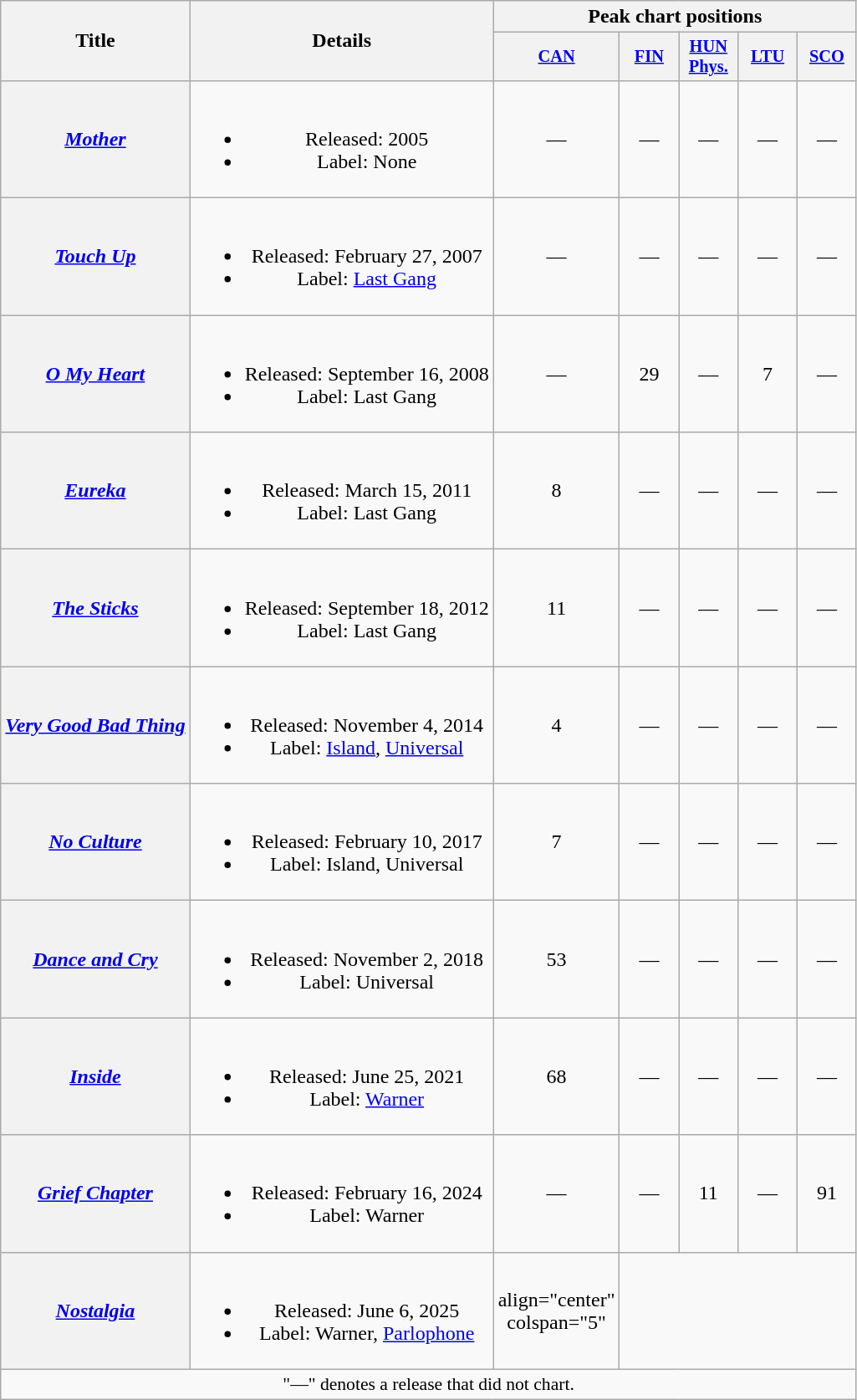<table class="wikitable plainrowheaders" style="text-align:center;">
<tr>
<th scope="col" rowspan="2">Title</th>
<th scope="col" rowspan="2">Details</th>
<th scope="col" colspan="5">Peak chart positions</th>
</tr>
<tr>
<th scope="col" style="width:3em;font-size:85%;"><a href='#'>CAN</a><br></th>
<th scope="col" style="width:3em;font-size:85%;"><a href='#'>FIN</a><br></th>
<th scope="col" style="width:3em;font-size:85%;"><a href='#'>HUN<br>Phys.</a><br></th>
<th scope="col" style="width:3em;font-size:85%;"><a href='#'>LTU</a><br></th>
<th scope="col" style="width:3em;font-size:85%;"><a href='#'>SCO</a><br></th>
</tr>
<tr>
<th scope="row"><em><a href='#'>Mother</a></em></th>
<td><br><ul><li>Released: 2005</li><li>Label: None</li></ul></td>
<td>—</td>
<td>—</td>
<td>—</td>
<td>—</td>
<td>—</td>
</tr>
<tr>
<th scope="row"><em><a href='#'>Touch Up</a></em></th>
<td><br><ul><li>Released: February 27, 2007</li><li>Label: <a href='#'>Last Gang</a></li></ul></td>
<td>—</td>
<td>—</td>
<td>—</td>
<td>—</td>
<td>—</td>
</tr>
<tr>
<th scope="row"><em><a href='#'>O My Heart</a></em></th>
<td><br><ul><li>Released: September 16, 2008</li><li>Label: Last Gang</li></ul></td>
<td>—</td>
<td>29</td>
<td>—</td>
<td>7</td>
<td>—</td>
</tr>
<tr>
<th scope="row"><em><a href='#'>Eureka</a></em></th>
<td><br><ul><li>Released: March 15, 2011</li><li>Label: Last Gang</li></ul></td>
<td>8</td>
<td>—</td>
<td>—</td>
<td>—</td>
<td>—</td>
</tr>
<tr>
<th scope="row"><em><a href='#'>The Sticks</a></em></th>
<td><br><ul><li>Released: September 18, 2012</li><li>Label: Last Gang</li></ul></td>
<td>11</td>
<td>—</td>
<td>—</td>
<td>—</td>
<td>—</td>
</tr>
<tr>
<th scope="row"><em><a href='#'>Very Good Bad Thing</a></em></th>
<td><br><ul><li>Released: November 4, 2014</li><li>Label: <a href='#'>Island</a>, <a href='#'>Universal</a></li></ul></td>
<td>4</td>
<td>—</td>
<td>—</td>
<td>—</td>
<td>—</td>
</tr>
<tr>
<th scope="row"><em><a href='#'>No Culture</a></em></th>
<td><br><ul><li>Released: February 10, 2017</li><li>Label: Island, Universal</li></ul></td>
<td>7</td>
<td>—</td>
<td>—</td>
<td>—</td>
<td>—</td>
</tr>
<tr>
<th scope="row"><em><a href='#'>Dance and Cry</a></em></th>
<td><br><ul><li>Released: November 2, 2018</li><li>Label: Universal</li></ul></td>
<td>53</td>
<td>—</td>
<td>—</td>
<td>—</td>
<td>—</td>
</tr>
<tr>
<th scope="row"><em><a href='#'>Inside</a></em></th>
<td><br><ul><li>Released: June 25, 2021</li><li>Label: <a href='#'>Warner</a></li></ul></td>
<td>68</td>
<td>—</td>
<td>—</td>
<td>—</td>
<td>—</td>
</tr>
<tr>
<th scope="row"><em><a href='#'>Grief Chapter</a></em></th>
<td><br><ul><li>Released: February 16, 2024</li><li>Label: Warner</li></ul></td>
<td>—</td>
<td>—</td>
<td>11</td>
<td>—</td>
<td>91</td>
</tr>
<tr>
<th scope="row"><em><a href='#'>Nostalgia</a></em></th>
<td><br><ul><li>Released: June 6, 2025</li><li>Label: Warner, <a href='#'>Parlophone</a></li></ul></td>
<td>align="center" colspan="5" </td>
</tr>
<tr>
<td colspan="14" style="font-size:90%">"—" denotes a release that did not chart.</td>
</tr>
</table>
